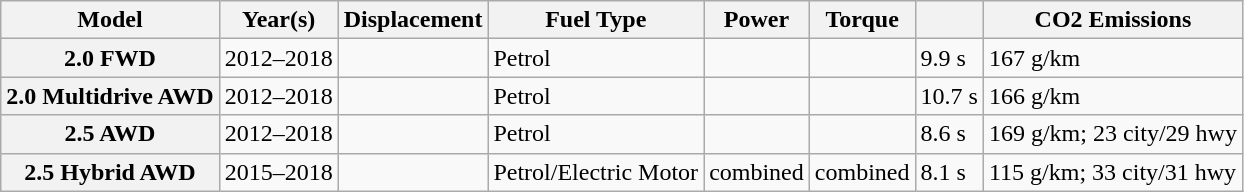<table class="wikitable sortable collapsible">
<tr>
<th>Model</th>
<th>Year(s)</th>
<th>Displacement</th>
<th>Fuel Type</th>
<th>Power</th>
<th>Torque</th>
<th></th>
<th>CO2 Emissions</th>
</tr>
<tr>
<th>2.0 FWD</th>
<td>2012–2018</td>
<td></td>
<td>Petrol</td>
<td></td>
<td></td>
<td>9.9 s</td>
<td>167 g/km</td>
</tr>
<tr>
<th>2.0 Multidrive AWD</th>
<td>2012–2018</td>
<td></td>
<td>Petrol</td>
<td></td>
<td></td>
<td>10.7 s</td>
<td>166 g/km</td>
</tr>
<tr>
<th>2.5 AWD</th>
<td>2012–2018</td>
<td></td>
<td>Petrol</td>
<td></td>
<td></td>
<td>8.6 s</td>
<td>169 g/km; 23 city/29 hwy</td>
</tr>
<tr>
<th>2.5 Hybrid AWD</th>
<td>2015–2018</td>
<td></td>
<td>Petrol/Electric Motor</td>
<td> combined</td>
<td> combined</td>
<td>8.1 s</td>
<td>115 g/km; 33 city/31 hwy</td>
</tr>
</table>
